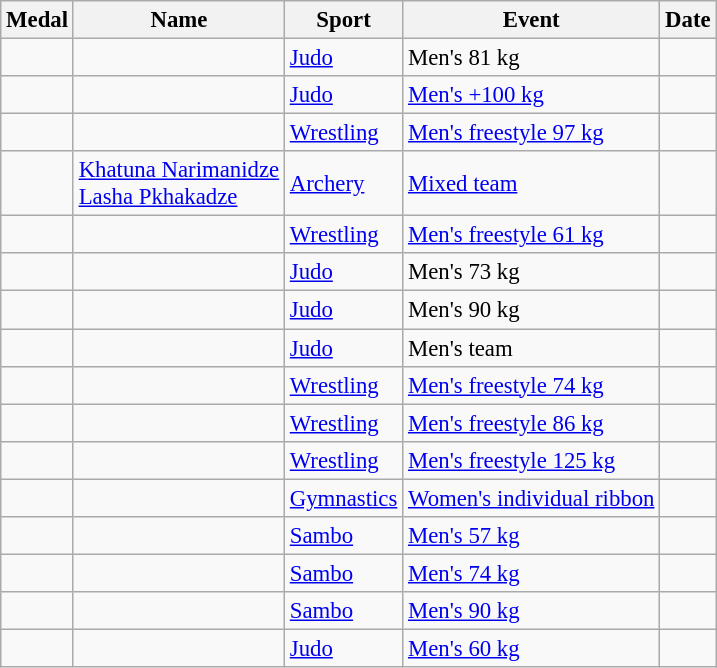<table class="wikitable sortable" style="font-size: 95%">
<tr>
<th>Medal</th>
<th>Name</th>
<th>Sport</th>
<th>Event</th>
<th>Date</th>
</tr>
<tr>
<td></td>
<td></td>
<td><a href='#'>Judo</a></td>
<td>Men's 81 kg</td>
<td></td>
</tr>
<tr>
<td></td>
<td></td>
<td><a href='#'>Judo</a></td>
<td><a href='#'>Men's +100 kg</a></td>
<td></td>
</tr>
<tr>
<td></td>
<td></td>
<td><a href='#'>Wrestling</a></td>
<td><a href='#'>Men's freestyle 97 kg</a></td>
<td></td>
</tr>
<tr>
<td></td>
<td><a href='#'>Khatuna Narimanidze</a> <br> <a href='#'>Lasha Pkhakadze</a></td>
<td><a href='#'>Archery</a></td>
<td><a href='#'>Mixed team</a></td>
<td></td>
</tr>
<tr>
<td></td>
<td></td>
<td><a href='#'>Wrestling</a></td>
<td><a href='#'>Men's freestyle 61 kg</a></td>
<td></td>
</tr>
<tr>
<td></td>
<td></td>
<td><a href='#'>Judo</a></td>
<td>Men's 73 kg</td>
<td></td>
</tr>
<tr>
<td></td>
<td></td>
<td><a href='#'>Judo</a></td>
<td>Men's 90 kg</td>
<td></td>
</tr>
<tr>
<td></td>
<td></td>
<td><a href='#'>Judo</a></td>
<td>Men's team</td>
<td></td>
</tr>
<tr>
<td></td>
<td></td>
<td><a href='#'>Wrestling</a></td>
<td><a href='#'>Men's freestyle 74 kg</a></td>
<td></td>
</tr>
<tr>
<td></td>
<td></td>
<td><a href='#'>Wrestling</a></td>
<td><a href='#'>Men's freestyle 86 kg</a></td>
<td></td>
</tr>
<tr>
<td></td>
<td></td>
<td><a href='#'>Wrestling</a></td>
<td><a href='#'>Men's freestyle 125 kg</a></td>
<td></td>
</tr>
<tr>
<td></td>
<td></td>
<td><a href='#'>Gymnastics</a></td>
<td><a href='#'>Women's individual ribbon</a></td>
<td></td>
</tr>
<tr>
<td></td>
<td></td>
<td><a href='#'>Sambo</a></td>
<td><a href='#'>Men's 57 kg</a></td>
<td></td>
</tr>
<tr>
<td></td>
<td></td>
<td><a href='#'>Sambo</a></td>
<td><a href='#'>Men's 74 kg</a></td>
<td></td>
</tr>
<tr>
<td></td>
<td></td>
<td><a href='#'>Sambo</a></td>
<td><a href='#'>Men's 90 kg</a></td>
<td></td>
</tr>
<tr>
<td></td>
<td></td>
<td><a href='#'>Judo</a></td>
<td><a href='#'>Men's 60 kg</a></td>
<td></td>
</tr>
</table>
